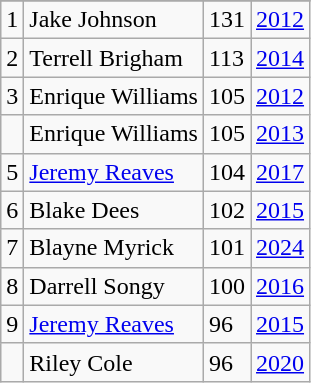<table class="wikitable">
<tr>
</tr>
<tr>
<td>1</td>
<td>Jake Johnson</td>
<td>131</td>
<td><a href='#'>2012</a></td>
</tr>
<tr>
<td>2</td>
<td>Terrell Brigham</td>
<td>113</td>
<td><a href='#'>2014</a></td>
</tr>
<tr>
<td>3</td>
<td>Enrique Williams</td>
<td>105</td>
<td><a href='#'>2012</a></td>
</tr>
<tr>
<td></td>
<td>Enrique Williams</td>
<td>105</td>
<td><a href='#'>2013</a></td>
</tr>
<tr>
<td>5</td>
<td><a href='#'>Jeremy Reaves</a></td>
<td>104</td>
<td><a href='#'>2017</a></td>
</tr>
<tr>
<td>6</td>
<td>Blake Dees</td>
<td>102</td>
<td><a href='#'>2015</a></td>
</tr>
<tr>
<td>7</td>
<td>Blayne Myrick</td>
<td>101</td>
<td><a href='#'>2024</a></td>
</tr>
<tr>
<td>8</td>
<td>Darrell Songy</td>
<td>100</td>
<td><a href='#'>2016</a></td>
</tr>
<tr>
<td>9</td>
<td><a href='#'>Jeremy Reaves</a></td>
<td>96</td>
<td><a href='#'>2015</a></td>
</tr>
<tr>
<td></td>
<td>Riley Cole</td>
<td>96</td>
<td><a href='#'>2020</a></td>
</tr>
</table>
